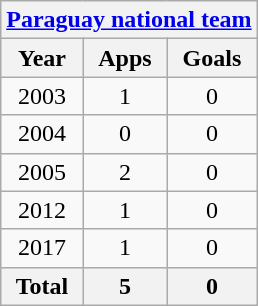<table class="wikitable" style="text-align:center">
<tr>
<th colspan=3><a href='#'>Paraguay national team</a></th>
</tr>
<tr>
<th>Year</th>
<th>Apps</th>
<th>Goals</th>
</tr>
<tr>
<td>2003</td>
<td>1</td>
<td>0</td>
</tr>
<tr>
<td>2004</td>
<td>0</td>
<td>0</td>
</tr>
<tr>
<td>2005</td>
<td>2</td>
<td>0</td>
</tr>
<tr>
<td>2012</td>
<td>1</td>
<td>0</td>
</tr>
<tr>
<td>2017</td>
<td>1</td>
<td>0</td>
</tr>
<tr>
<th>Total</th>
<th>5</th>
<th>0</th>
</tr>
</table>
